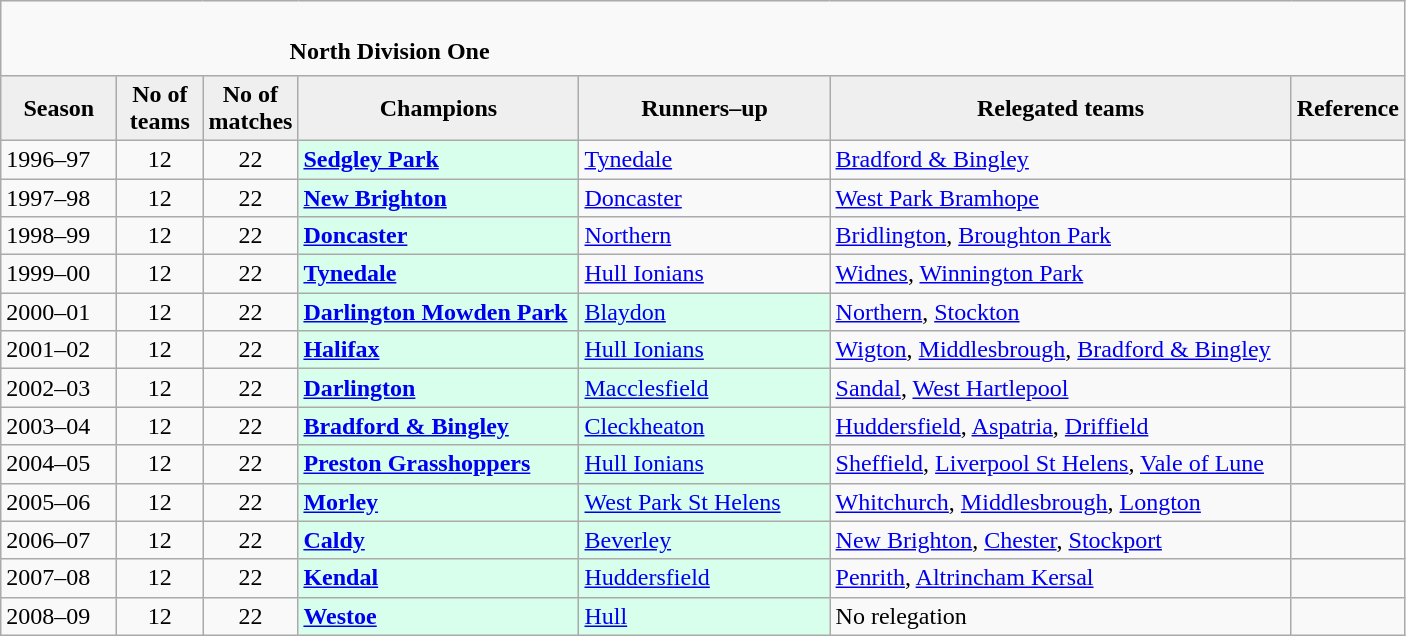<table class="wikitable" style="text-align: left;">
<tr>
<td colspan="11" cellpadding="0" cellspacing="0"><br><table border="0" style="width:100%;" cellpadding="0" cellspacing="0">
<tr>
<td style="width:20%; border:0;"></td>
<td style="border:0;"><strong>North Division One</strong></td>
<td style="width:20%; border:0;"></td>
</tr>
</table>
</td>
</tr>
<tr>
<th style="background:#efefef; width:70px;">Season</th>
<th style="background:#efefef; width:50px;">No of teams</th>
<th style="background:#efefef; width:50px;">No of matches</th>
<th style="background:#efefef; width:180px;">Champions</th>
<th style="background:#efefef; width:160px;">Runners–up</th>
<th style="background:#efefef; width:300px;">Relegated teams</th>
<th style="background:#efefef; width:50px;">Reference</th>
</tr>
<tr align=left>
<td>1996–97</td>
<td style="text-align: center;">12</td>
<td style="text-align: center;">22</td>
<td style="background:#d8ffeb;"><strong><a href='#'>Sedgley Park</a></strong></td>
<td><a href='#'>Tynedale</a></td>
<td><a href='#'>Bradford & Bingley</a></td>
<td></td>
</tr>
<tr>
<td>1997–98</td>
<td style="text-align: center;">12</td>
<td style="text-align: center;">22</td>
<td style="background:#d8ffeb;"><strong><a href='#'>New Brighton</a></strong></td>
<td><a href='#'>Doncaster</a></td>
<td><a href='#'>West Park Bramhope</a></td>
<td></td>
</tr>
<tr>
<td>1998–99</td>
<td style="text-align: center;">12</td>
<td style="text-align: center;">22</td>
<td style="background:#d8ffeb;"><strong><a href='#'>Doncaster</a></strong></td>
<td><a href='#'>Northern</a></td>
<td><a href='#'>Bridlington</a>, <a href='#'>Broughton Park</a></td>
<td></td>
</tr>
<tr>
<td>1999–00</td>
<td style="text-align: center;">12</td>
<td style="text-align: center;">22</td>
<td style="background:#d8ffeb;"><strong><a href='#'>Tynedale</a></strong></td>
<td><a href='#'>Hull Ionians</a></td>
<td><a href='#'>Widnes</a>, <a href='#'>Winnington Park</a></td>
<td></td>
</tr>
<tr>
<td>2000–01</td>
<td style="text-align: center;">12</td>
<td style="text-align: center;">22</td>
<td style="background:#d8ffeb;"><strong><a href='#'>Darlington Mowden Park</a></strong></td>
<td style="background:#d8ffeb;"><a href='#'>Blaydon</a></td>
<td><a href='#'>Northern</a>, <a href='#'>Stockton</a></td>
<td></td>
</tr>
<tr>
<td>2001–02</td>
<td style="text-align: center;">12</td>
<td style="text-align: center;">22</td>
<td style="background:#d8ffeb;"><strong><a href='#'>Halifax</a></strong></td>
<td style="background:#d8ffeb;"><a href='#'>Hull Ionians</a></td>
<td><a href='#'>Wigton</a>, <a href='#'>Middlesbrough</a>, <a href='#'>Bradford & Bingley</a></td>
<td></td>
</tr>
<tr>
<td>2002–03</td>
<td style="text-align: center;">12</td>
<td style="text-align: center;">22</td>
<td style="background:#d8ffeb;"><strong><a href='#'>Darlington</a></strong></td>
<td style="background:#d8ffeb;"><a href='#'>Macclesfield</a></td>
<td><a href='#'>Sandal</a>, <a href='#'>West Hartlepool</a></td>
<td></td>
</tr>
<tr>
<td>2003–04</td>
<td style="text-align: center;">12</td>
<td style="text-align: center;">22</td>
<td style="background:#d8ffeb;"><strong><a href='#'>Bradford & Bingley</a></strong></td>
<td style="background:#d8ffeb;"><a href='#'>Cleckheaton</a></td>
<td><a href='#'>Huddersfield</a>, <a href='#'>Aspatria</a>, <a href='#'>Driffield</a></td>
<td></td>
</tr>
<tr>
<td>2004–05</td>
<td style="text-align: center;">12</td>
<td style="text-align: center;">22</td>
<td style="background:#d8ffeb;"><strong><a href='#'>Preston Grasshoppers</a></strong></td>
<td style="background:#d8ffeb;"><a href='#'>Hull Ionians</a></td>
<td><a href='#'>Sheffield</a>, <a href='#'>Liverpool St Helens</a>, <a href='#'>Vale of Lune</a></td>
<td></td>
</tr>
<tr>
<td>2005–06</td>
<td style="text-align: center;">12</td>
<td style="text-align: center;">22</td>
<td style="background:#d8ffeb;"><strong><a href='#'>Morley</a></strong></td>
<td style="background:#d8ffeb;"><a href='#'>West Park St Helens</a></td>
<td><a href='#'>Whitchurch</a>, <a href='#'>Middlesbrough</a>, <a href='#'>Longton</a></td>
<td></td>
</tr>
<tr>
<td>2006–07</td>
<td style="text-align: center;">12</td>
<td style="text-align: center;">22</td>
<td style="background:#d8ffeb;"><strong><a href='#'>Caldy</a></strong></td>
<td style="background:#d8ffeb;"><a href='#'>Beverley</a></td>
<td><a href='#'>New Brighton</a>, <a href='#'>Chester</a>, <a href='#'>Stockport</a></td>
<td></td>
</tr>
<tr>
<td>2007–08</td>
<td style="text-align: center;">12</td>
<td style="text-align: center;">22</td>
<td style="background:#d8ffeb;"><strong><a href='#'>Kendal</a></strong></td>
<td style="background:#d8ffeb;"><a href='#'>Huddersfield</a></td>
<td><a href='#'>Penrith</a>, <a href='#'>Altrincham Kersal</a></td>
<td></td>
</tr>
<tr>
<td>2008–09</td>
<td style="text-align: center;">12</td>
<td style="text-align: center;">22</td>
<td style="background:#d8ffeb;"><strong><a href='#'>Westoe</a></strong></td>
<td style="background:#d8ffeb;"><a href='#'>Hull</a></td>
<td>No relegation</td>
<td></td>
</tr>
</table>
